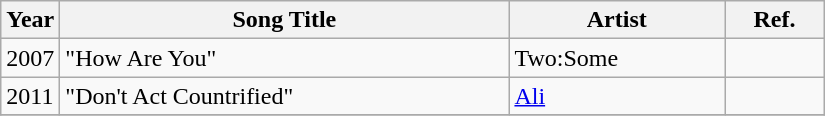<table class="wikitable" style="width:550px">
<tr>
<th width=10>Year</th>
<th>Song Title</th>
<th>Artist</th>
<th>Ref.</th>
</tr>
<tr>
<td>2007</td>
<td>"How Are You"</td>
<td>Two:Some</td>
<td></td>
</tr>
<tr>
<td>2011</td>
<td>"Don't Act Countrified"</td>
<td><a href='#'>Ali</a></td>
<td></td>
</tr>
<tr>
</tr>
</table>
